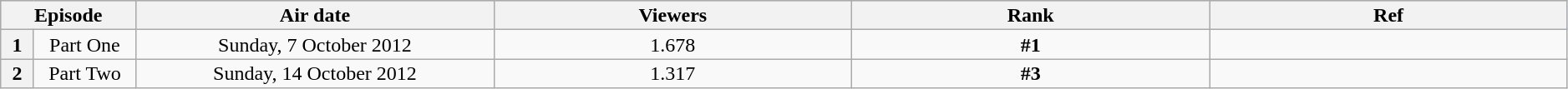<table class="wikitable plainrowheaders" style="text-align:center; line-height:16px; width:99%;">
<tr style="background:#C1D8FF;">
<th colspan="2" width=2%>Episode</th>
<th width=8%>Air date</th>
<th width=8%>Viewers</th>
<th width=8%>Rank</th>
<th width=8%>Ref</th>
</tr>
<tr>
<th>1</th>
<td>Part One</td>
<td>Sunday, 7 October 2012</td>
<td>1.678</td>
<td><strong>#1</strong></td>
<td></td>
</tr>
<tr>
<th>2</th>
<td>Part Two</td>
<td>Sunday, 14 October 2012</td>
<td>1.317</td>
<td><strong>#3</strong></td>
<td></td>
</tr>
</table>
